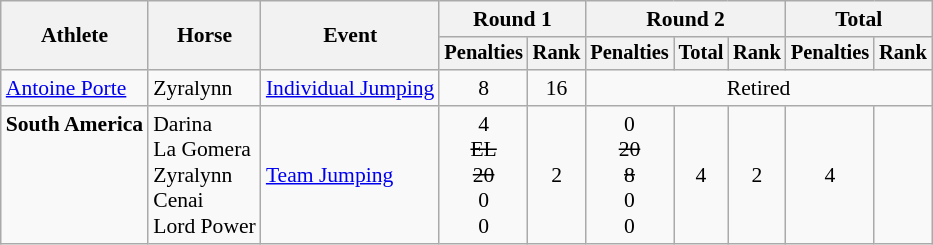<table class="wikitable" border="1" style="font-size:90%">
<tr>
<th rowspan=2>Athlete</th>
<th rowspan=2>Horse</th>
<th rowspan=2>Event</th>
<th colspan=2>Round 1</th>
<th colspan=3>Round 2</th>
<th colspan=2>Total</th>
</tr>
<tr style="font-size:95%">
<th>Penalties</th>
<th>Rank</th>
<th>Penalties</th>
<th>Total</th>
<th>Rank</th>
<th>Penalties</th>
<th>Rank</th>
</tr>
<tr align=center>
<td align=left><a href='#'>Antoine Porte</a></td>
<td align=left>Zyralynn</td>
<td align=left><a href='#'>Individual Jumping</a></td>
<td>8</td>
<td>16</td>
<td colspan=5>Retired</td>
</tr>
<tr align=center>
<td align=left><strong>South America</strong><br><br><br><br><br></td>
<td align=left valign=bottom>Darina<br>La Gomera<br>Zyralynn<br>Cenai<br>Lord Power</td>
<td align=left><a href='#'>Team Jumping</a></td>
<td valign=bottom>4<br><s>EL</s><br><s>20</s><br>0<br>0</td>
<td>2</td>
<td valign=bottom>0<br><s>20</s><br><s>8</s><br>0<br>0</td>
<td>4</td>
<td>2</td>
<td>4</td>
<td></td>
</tr>
</table>
